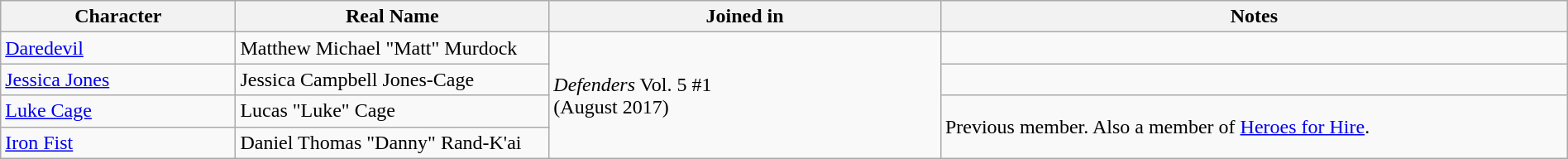<table class="wikitable" style="width:100%;">
<tr>
<th width=15%>Character</th>
<th width=20%>Real Name</th>
<th width=25%>Joined in</th>
<th width=40%>Notes</th>
</tr>
<tr>
<td><a href='#'>Daredevil</a></td>
<td>Matthew Michael "Matt" Murdock</td>
<td rowspan="4"><em>Defenders</em> Vol. 5 #1<br>(August 2017)</td>
<td></td>
</tr>
<tr>
<td><a href='#'>Jessica Jones</a></td>
<td>Jessica Campbell Jones-Cage</td>
<td></td>
</tr>
<tr>
<td><a href='#'>Luke Cage</a></td>
<td>Lucas "Luke" Cage</td>
<td rowspan="2">Previous member. Also a member of <a href='#'>Heroes for Hire</a>.</td>
</tr>
<tr>
<td><a href='#'>Iron Fist</a></td>
<td>Daniel Thomas "Danny" Rand-K'ai</td>
</tr>
</table>
